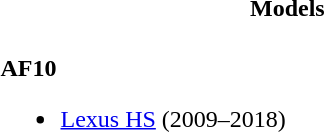<table>
<tr>
<th style="width:50%">Models</th>
</tr>
<tr>
<td style="width:50%"><br><strong>AF10</strong><ul><li><a href='#'>Lexus HS</a> (2009–2018)</li></ul></td>
</tr>
</table>
